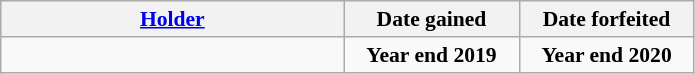<table class="wikitable" style="font-size:90%">
<tr>
<th style="width:222px;"><a href='#'>Holder</a></th>
<th style="width:110px;">Date gained</th>
<th style="width:110px;">Date forfeited</th>
</tr>
<tr>
<td></td>
<td style="text-align:center;"><strong>Year end 2019</strong></td>
<td style="text-align:center;"><strong>Year end 2020</strong></td>
</tr>
</table>
